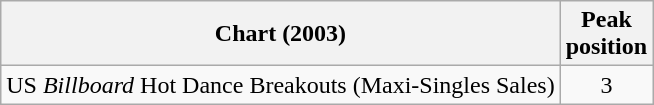<table class="wikitable sortable">
<tr>
<th>Chart (2003)</th>
<th>Peak<br>position</th>
</tr>
<tr>
<td>US <em>Billboard</em> Hot Dance Breakouts (Maxi-Singles Sales)</td>
<td align="center">3</td>
</tr>
</table>
